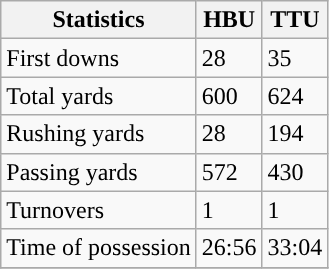<table class="wikitable" style="float: left;">
<tr>
<th>Statistics</th>
<th>HBU</th>
<th>TTU</th>
</tr>
<tr>
<td>First downs</td>
<td>28</td>
<td>35</td>
</tr>
<tr>
<td>Total yards</td>
<td>600</td>
<td>624</td>
</tr>
<tr>
<td>Rushing yards</td>
<td>28</td>
<td>194</td>
</tr>
<tr>
<td>Passing yards</td>
<td>572</td>
<td>430</td>
</tr>
<tr>
<td>Turnovers</td>
<td>1</td>
<td>1</td>
</tr>
<tr>
<td>Time of possession</td>
<td>26:56</td>
<td>33:04</td>
</tr>
<tr>
</tr>
</table>
